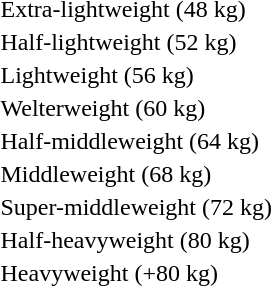<table>
<tr>
<td rowspan=2>Extra-lightweight (48 kg)<br></td>
<td rowspan=2></td>
<td rowspan=2></td>
<td></td>
</tr>
<tr>
<td></td>
</tr>
<tr>
<td rowspan=2>Half-lightweight (52 kg)<br></td>
<td rowspan=2></td>
<td rowspan=2></td>
<td></td>
</tr>
<tr>
<td></td>
</tr>
<tr>
<td rowspan=2>Lightweight (56 kg)<br></td>
<td rowspan=2></td>
<td rowspan=2></td>
<td></td>
</tr>
<tr>
<td></td>
</tr>
<tr>
<td rowspan=2>Welterweight (60 kg)<br></td>
<td rowspan=2></td>
<td rowspan=2></td>
<td></td>
</tr>
<tr>
<td></td>
</tr>
<tr>
<td rowspan=2>Half-middleweight (64 kg)<br></td>
<td rowspan=2></td>
<td rowspan=2></td>
<td></td>
</tr>
<tr>
<td></td>
</tr>
<tr>
<td rowspan=2>Middleweight (68 kg)<br></td>
<td rowspan=2></td>
<td rowspan=2></td>
<td></td>
</tr>
<tr>
<td></td>
</tr>
<tr>
<td rowspan=2>Super-middleweight (72 kg)<br></td>
<td rowspan=2></td>
<td rowspan=2></td>
<td></td>
</tr>
<tr>
<td></td>
</tr>
<tr>
<td rowspan=2>Half-heavyweight (80 kg)<br></td>
<td rowspan=2></td>
<td rowspan=2></td>
<td></td>
</tr>
<tr>
<td></td>
</tr>
<tr>
<td rowspan=2>Heavyweight (+80 kg)<br></td>
<td rowspan=2></td>
<td rowspan=2></td>
<td></td>
</tr>
<tr>
<td></td>
</tr>
</table>
